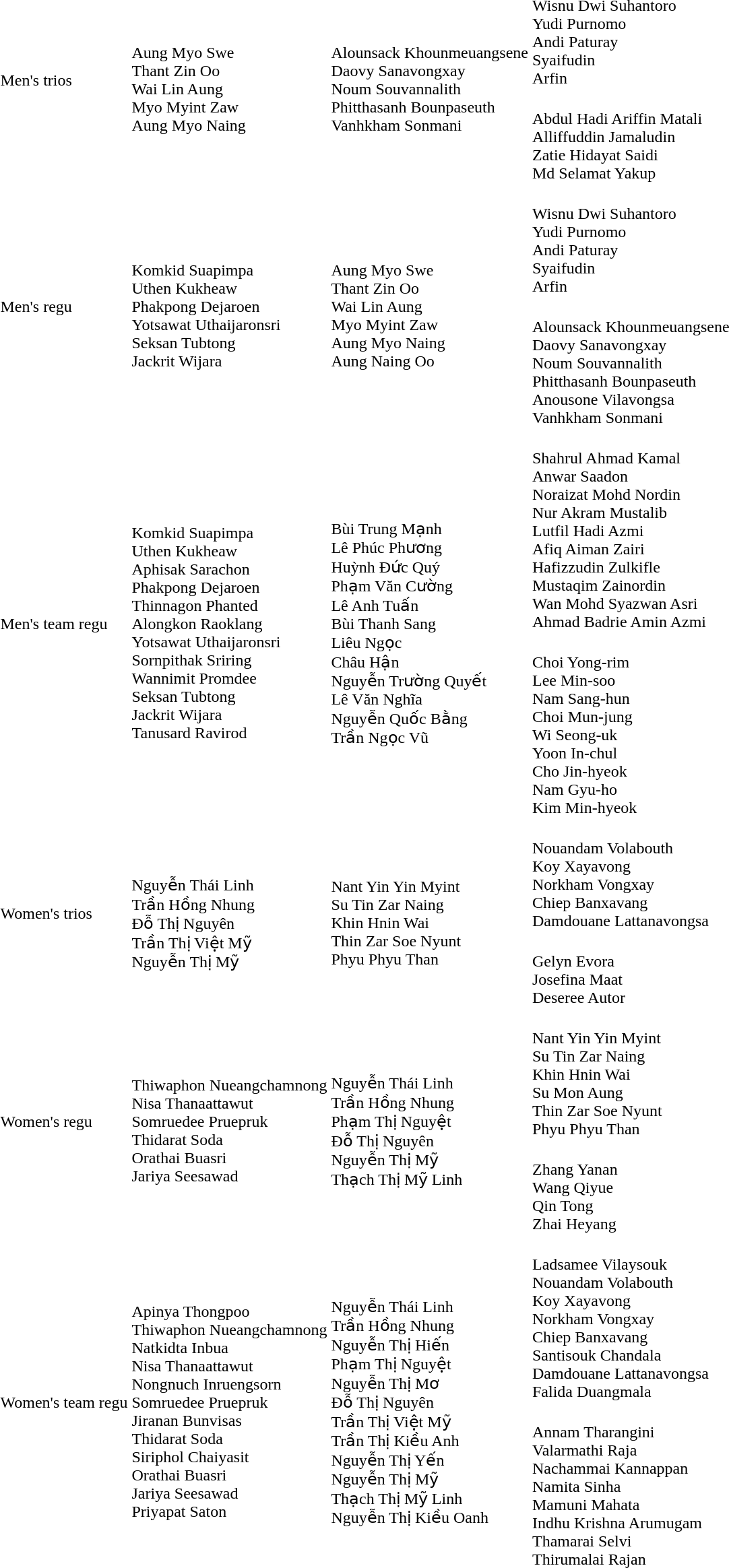<table>
<tr>
<td rowspan=2>Men's trios</td>
<td rowspan=2><br>Aung Myo Swe<br>Thant Zin Oo<br>Wai Lin Aung<br>Myo Myint Zaw<br>Aung Myo Naing</td>
<td rowspan=2><br>Alounsack Khounmeuangsene<br>Daovy Sanavongxay<br>Noum Souvannalith<br>Phitthasanh Bounpaseuth<br>Vanhkham Sonmani</td>
<td><br>Wisnu Dwi Suhantoro<br>Yudi Purnomo<br>Andi Paturay<br>Syaifudin<br>Arfin</td>
</tr>
<tr>
<td><br>Abdul Hadi Ariffin Matali<br>Alliffuddin Jamaludin<br>Zatie Hidayat Saidi<br>Md Selamat Yakup</td>
</tr>
<tr>
<td rowspan=2>Men's regu</td>
<td rowspan=2><br>Komkid Suapimpa<br>Uthen Kukheaw<br>Phakpong Dejaroen<br>Yotsawat Uthaijaronsri<br>Seksan Tubtong<br>Jackrit Wijara</td>
<td rowspan=2><br>Aung Myo Swe<br>Thant Zin Oo<br>Wai Lin Aung<br>Myo Myint Zaw<br>Aung Myo Naing<br>Aung Naing Oo</td>
<td><br>Wisnu Dwi Suhantoro<br>Yudi Purnomo<br>Andi Paturay<br>Syaifudin<br>Arfin</td>
</tr>
<tr>
<td><br>Alounsack Khounmeuangsene<br>Daovy Sanavongxay<br>Noum Souvannalith<br>Phitthasanh Bounpaseuth<br>Anousone Vilavongsa<br>Vanhkham Sonmani</td>
</tr>
<tr>
<td rowspan=2>Men's team regu</td>
<td rowspan=2><br>Komkid Suapimpa<br>Uthen Kukheaw<br>Aphisak Sarachon<br>Phakpong Dejaroen<br>Thinnagon Phanted<br>Alongkon Raoklang<br>Yotsawat Uthaijaronsri<br>Sornpithak Sriring<br>Wannimit Promdee<br>Seksan Tubtong<br>Jackrit Wijara<br>Tanusard Ravirod</td>
<td rowspan=2><br>Bùi Trung Mạnh<br>Lê Phúc Phương<br>Huỳnh Đức Quý<br>Phạm Văn Cường<br>Lê Anh Tuấn<br>Bùi Thanh Sang<br>Liêu Ngọc<br>Châu Hận<br>Nguyễn Trường Quyết<br>Lê Văn Nghĩa<br>Nguyễn Quốc Bằng<br>Trần Ngọc Vũ</td>
<td><br>Shahrul Ahmad Kamal<br>Anwar Saadon<br>Noraizat Mohd Nordin<br>Nur Akram Mustalib<br>Lutfil Hadi Azmi<br>Afiq Aiman Zairi<br>Hafizzudin Zulkifle<br>Mustaqim Zainordin<br>Wan Mohd Syazwan Asri<br>Ahmad Badrie Amin Azmi</td>
</tr>
<tr>
<td><br>Choi Yong-rim<br>Lee Min-soo<br>Nam Sang-hun<br>Choi Mun-jung<br>Wi Seong-uk<br>Yoon In-chul<br>Cho Jin-hyeok<br>Nam Gyu-ho<br>Kim Min-hyeok</td>
</tr>
<tr>
<td rowspan=2>Women's trios</td>
<td rowspan=2><br>Nguyễn Thái Linh<br>Trần Hồng Nhung<br>Đỗ Thị Nguyên<br>Trần Thị Việt Mỹ<br>Nguyễn Thị Mỹ</td>
<td rowspan=2><br>Nant Yin Yin Myint<br>Su Tin Zar Naing<br>Khin Hnin Wai<br>Thin Zar Soe Nyunt<br>Phyu Phyu Than</td>
<td><br>Nouandam Volabouth<br>Koy Xayavong<br>Norkham Vongxay<br>Chiep Banxavang<br>Damdouane Lattanavongsa</td>
</tr>
<tr>
<td><br>Gelyn Evora<br>Josefina Maat<br>Deseree Autor</td>
</tr>
<tr>
<td rowspan=2>Women's regu</td>
<td rowspan=2><br>Thiwaphon Nueangchamnong<br>Nisa Thanaattawut<br>Somruedee Pruepruk<br>Thidarat Soda<br>Orathai Buasri<br>Jariya Seesawad</td>
<td rowspan=2><br>Nguyễn Thái Linh<br>Trần Hồng Nhung<br>Phạm Thị Nguyệt<br>Đỗ Thị Nguyên<br>Nguyễn Thị Mỹ<br>Thạch Thị Mỹ Linh</td>
<td><br>Nant Yin Yin Myint<br>Su Tin Zar Naing<br>Khin Hnin Wai<br>Su Mon Aung<br>Thin Zar Soe Nyunt<br>Phyu Phyu Than</td>
</tr>
<tr>
<td><br>Zhang Yanan<br>Wang Qiyue<br>Qin Tong<br>Zhai Heyang</td>
</tr>
<tr>
<td rowspan=2>Women's team regu</td>
<td rowspan=2><br>Apinya Thongpoo<br>Thiwaphon Nueangchamnong<br>Natkidta Inbua<br>Nisa Thanaattawut<br>Nongnuch Inruengsorn<br>Somruedee Pruepruk<br>Jiranan Bunvisas<br>Thidarat Soda<br>Siriphol Chaiyasit<br>Orathai Buasri<br>Jariya Seesawad<br>Priyapat Saton</td>
<td rowspan=2><br>Nguyễn Thái Linh<br>Trần Hồng Nhung<br>Nguyễn Thị Hiến<br>Phạm Thị Nguyệt<br>Nguyễn Thị Mơ<br>Đỗ Thị Nguyên<br>Trần Thị Việt Mỹ<br>Trần Thị Kiều Anh<br>Nguyễn Thị Yến<br>Nguyễn Thị Mỹ<br>Thạch Thị Mỹ Linh<br>Nguyễn Thị Kiều Oanh</td>
<td><br>Ladsamee Vilaysouk<br>Nouandam Volabouth<br>Koy Xayavong<br>Norkham Vongxay<br>Chiep Banxavang<br>Santisouk Chandala<br>Damdouane Lattanavongsa<br>Falida Duangmala</td>
</tr>
<tr>
<td><br>Annam Tharangini<br>Valarmathi Raja<br>Nachammai Kannappan<br>Namita Sinha<br>Mamuni Mahata<br>Indhu Krishna Arumugam<br>Thamarai Selvi<br>Thirumalai Rajan</td>
</tr>
</table>
